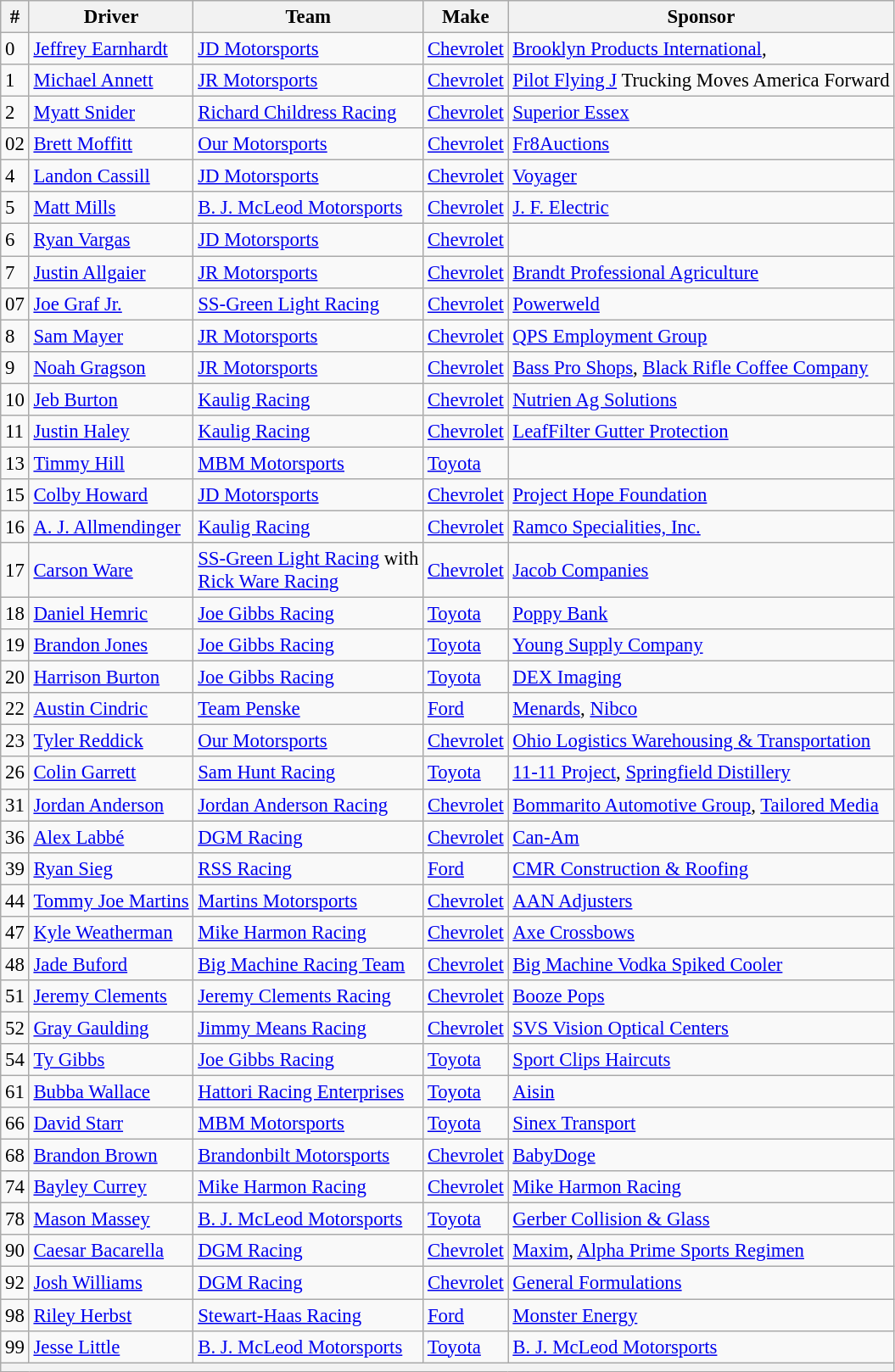<table class="wikitable" style="font-size: 95%;">
<tr>
<th>#</th>
<th>Driver</th>
<th>Team</th>
<th>Make</th>
<th>Sponsor</th>
</tr>
<tr>
<td>0</td>
<td><a href='#'>Jeffrey Earnhardt</a></td>
<td><a href='#'>JD Motorsports</a></td>
<td><a href='#'>Chevrolet</a></td>
<td><a href='#'>Brooklyn Products International</a>, </td>
</tr>
<tr>
<td>1</td>
<td><a href='#'>Michael Annett</a></td>
<td><a href='#'>JR Motorsports</a></td>
<td><a href='#'>Chevrolet</a></td>
<td><a href='#'>Pilot Flying J</a> Trucking Moves America Forward</td>
</tr>
<tr>
<td>2</td>
<td><a href='#'>Myatt Snider</a></td>
<td><a href='#'>Richard Childress Racing</a></td>
<td><a href='#'>Chevrolet</a></td>
<td><a href='#'>Superior Essex</a></td>
</tr>
<tr>
<td>02</td>
<td><a href='#'>Brett Moffitt</a></td>
<td><a href='#'>Our Motorsports</a></td>
<td><a href='#'>Chevrolet</a></td>
<td><a href='#'>Fr8Auctions</a></td>
</tr>
<tr>
<td>4</td>
<td><a href='#'>Landon Cassill</a></td>
<td><a href='#'>JD Motorsports</a></td>
<td><a href='#'>Chevrolet</a></td>
<td><a href='#'>Voyager</a></td>
</tr>
<tr>
<td>5</td>
<td><a href='#'>Matt Mills</a></td>
<td><a href='#'>B. J. McLeod Motorsports</a></td>
<td><a href='#'>Chevrolet</a></td>
<td><a href='#'>J. F. Electric</a></td>
</tr>
<tr>
<td>6</td>
<td><a href='#'>Ryan Vargas</a></td>
<td><a href='#'>JD Motorsports</a></td>
<td><a href='#'>Chevrolet</a></td>
<td></td>
</tr>
<tr>
<td>7</td>
<td><a href='#'>Justin Allgaier</a></td>
<td><a href='#'>JR Motorsports</a></td>
<td><a href='#'>Chevrolet</a></td>
<td><a href='#'>Brandt Professional Agriculture</a></td>
</tr>
<tr>
<td>07</td>
<td><a href='#'>Joe Graf Jr.</a></td>
<td><a href='#'>SS-Green Light Racing</a></td>
<td><a href='#'>Chevrolet</a></td>
<td><a href='#'>Powerweld</a></td>
</tr>
<tr>
<td>8</td>
<td><a href='#'>Sam Mayer</a></td>
<td><a href='#'>JR Motorsports</a></td>
<td><a href='#'>Chevrolet</a></td>
<td><a href='#'>QPS Employment Group</a></td>
</tr>
<tr>
<td>9</td>
<td><a href='#'>Noah Gragson</a></td>
<td><a href='#'>JR Motorsports</a></td>
<td><a href='#'>Chevrolet</a></td>
<td><a href='#'>Bass Pro Shops</a>, <a href='#'>Black Rifle Coffee Company</a></td>
</tr>
<tr>
<td>10</td>
<td><a href='#'>Jeb Burton</a></td>
<td><a href='#'>Kaulig Racing</a></td>
<td><a href='#'>Chevrolet</a></td>
<td><a href='#'>Nutrien Ag Solutions</a></td>
</tr>
<tr>
<td>11</td>
<td><a href='#'>Justin Haley</a></td>
<td><a href='#'>Kaulig Racing</a></td>
<td><a href='#'>Chevrolet</a></td>
<td><a href='#'>LeafFilter Gutter Protection</a></td>
</tr>
<tr>
<td>13</td>
<td><a href='#'>Timmy Hill</a></td>
<td><a href='#'>MBM Motorsports</a></td>
<td><a href='#'>Toyota</a></td>
<td></td>
</tr>
<tr>
<td>15</td>
<td><a href='#'>Colby Howard</a></td>
<td><a href='#'>JD Motorsports</a></td>
<td><a href='#'>Chevrolet</a></td>
<td><a href='#'>Project Hope Foundation</a></td>
</tr>
<tr>
<td>16</td>
<td><a href='#'>A. J. Allmendinger</a></td>
<td><a href='#'>Kaulig Racing</a></td>
<td><a href='#'>Chevrolet</a></td>
<td><a href='#'>Ramco Specialities, Inc.</a></td>
</tr>
<tr>
<td>17</td>
<td><a href='#'>Carson Ware</a></td>
<td><a href='#'>SS-Green Light Racing</a> with<br><a href='#'>Rick Ware Racing</a></td>
<td><a href='#'>Chevrolet</a></td>
<td><a href='#'>Jacob Companies</a></td>
</tr>
<tr>
<td>18</td>
<td><a href='#'>Daniel Hemric</a></td>
<td><a href='#'>Joe Gibbs Racing</a></td>
<td><a href='#'>Toyota</a></td>
<td><a href='#'>Poppy Bank</a></td>
</tr>
<tr>
<td>19</td>
<td><a href='#'>Brandon Jones</a></td>
<td><a href='#'>Joe Gibbs Racing</a></td>
<td><a href='#'>Toyota</a></td>
<td><a href='#'>Young Supply Company</a></td>
</tr>
<tr>
<td>20</td>
<td><a href='#'>Harrison Burton</a></td>
<td><a href='#'>Joe Gibbs Racing</a></td>
<td><a href='#'>Toyota</a></td>
<td><a href='#'>DEX Imaging</a></td>
</tr>
<tr>
<td>22</td>
<td><a href='#'>Austin Cindric</a></td>
<td><a href='#'>Team Penske</a></td>
<td><a href='#'>Ford</a></td>
<td><a href='#'>Menards</a>, <a href='#'>Nibco</a></td>
</tr>
<tr>
<td>23</td>
<td><a href='#'>Tyler Reddick</a></td>
<td><a href='#'>Our Motorsports</a></td>
<td><a href='#'>Chevrolet</a></td>
<td><a href='#'>Ohio Logistics Warehousing & Transportation</a></td>
</tr>
<tr>
<td>26</td>
<td><a href='#'>Colin Garrett</a></td>
<td><a href='#'>Sam Hunt Racing</a></td>
<td><a href='#'>Toyota</a></td>
<td><a href='#'>11-11 Project</a>, <a href='#'>Springfield Distillery</a></td>
</tr>
<tr>
<td>31</td>
<td><a href='#'>Jordan Anderson</a></td>
<td><a href='#'>Jordan Anderson Racing</a></td>
<td><a href='#'>Chevrolet</a></td>
<td><a href='#'>Bommarito Automotive Group</a>, <a href='#'>Tailored Media</a></td>
</tr>
<tr>
<td>36</td>
<td><a href='#'>Alex Labbé</a></td>
<td><a href='#'>DGM Racing</a></td>
<td><a href='#'>Chevrolet</a></td>
<td><a href='#'>Can-Am</a></td>
</tr>
<tr>
<td>39</td>
<td><a href='#'>Ryan Sieg</a></td>
<td><a href='#'>RSS Racing</a></td>
<td><a href='#'>Ford</a></td>
<td><a href='#'>CMR Construction & Roofing</a></td>
</tr>
<tr>
<td>44</td>
<td><a href='#'>Tommy Joe Martins</a></td>
<td><a href='#'>Martins Motorsports</a></td>
<td><a href='#'>Chevrolet</a></td>
<td><a href='#'>AAN Adjusters</a></td>
</tr>
<tr>
<td>47</td>
<td><a href='#'>Kyle Weatherman</a></td>
<td><a href='#'>Mike Harmon Racing</a></td>
<td><a href='#'>Chevrolet</a></td>
<td><a href='#'>Axe Crossbows</a></td>
</tr>
<tr>
<td>48</td>
<td><a href='#'>Jade Buford</a></td>
<td><a href='#'>Big Machine Racing Team</a></td>
<td><a href='#'>Chevrolet</a></td>
<td><a href='#'>Big Machine Vodka Spiked Cooler</a></td>
</tr>
<tr>
<td>51</td>
<td><a href='#'>Jeremy Clements</a></td>
<td><a href='#'>Jeremy Clements Racing</a></td>
<td><a href='#'>Chevrolet</a></td>
<td><a href='#'>Booze Pops</a></td>
</tr>
<tr>
<td>52</td>
<td><a href='#'>Gray Gaulding</a></td>
<td><a href='#'>Jimmy Means Racing</a></td>
<td><a href='#'>Chevrolet</a></td>
<td><a href='#'>SVS Vision Optical Centers</a></td>
</tr>
<tr>
<td>54</td>
<td><a href='#'>Ty Gibbs</a></td>
<td><a href='#'>Joe Gibbs Racing</a></td>
<td><a href='#'>Toyota</a></td>
<td><a href='#'>Sport Clips Haircuts</a></td>
</tr>
<tr>
<td>61</td>
<td><a href='#'>Bubba Wallace</a></td>
<td><a href='#'>Hattori Racing Enterprises</a></td>
<td><a href='#'>Toyota</a></td>
<td><a href='#'>Aisin</a></td>
</tr>
<tr>
<td>66</td>
<td><a href='#'>David Starr</a></td>
<td><a href='#'>MBM Motorsports</a></td>
<td><a href='#'>Toyota</a></td>
<td><a href='#'>Sinex Transport</a></td>
</tr>
<tr>
<td>68</td>
<td><a href='#'>Brandon Brown</a></td>
<td><a href='#'>Brandonbilt Motorsports</a></td>
<td><a href='#'>Chevrolet</a></td>
<td><a href='#'>BabyDoge</a></td>
</tr>
<tr>
<td>74</td>
<td><a href='#'>Bayley Currey</a></td>
<td><a href='#'>Mike Harmon Racing</a></td>
<td><a href='#'>Chevrolet</a></td>
<td><a href='#'>Mike Harmon Racing</a></td>
</tr>
<tr>
<td>78</td>
<td><a href='#'>Mason Massey</a></td>
<td><a href='#'>B. J. McLeod Motorsports</a></td>
<td><a href='#'>Toyota</a></td>
<td><a href='#'>Gerber Collision & Glass</a></td>
</tr>
<tr>
<td>90</td>
<td><a href='#'>Caesar Bacarella</a></td>
<td><a href='#'>DGM Racing</a></td>
<td><a href='#'>Chevrolet</a></td>
<td><a href='#'>Maxim</a>, <a href='#'>Alpha Prime Sports Regimen</a></td>
</tr>
<tr>
<td>92</td>
<td><a href='#'>Josh Williams</a></td>
<td><a href='#'>DGM Racing</a></td>
<td><a href='#'>Chevrolet</a></td>
<td><a href='#'>General Formulations</a></td>
</tr>
<tr>
<td>98</td>
<td><a href='#'>Riley Herbst</a></td>
<td><a href='#'>Stewart-Haas Racing</a></td>
<td><a href='#'>Ford</a></td>
<td><a href='#'>Monster Energy</a></td>
</tr>
<tr>
<td>99</td>
<td><a href='#'>Jesse Little</a></td>
<td><a href='#'>B. J. McLeod Motorsports</a></td>
<td><a href='#'>Toyota</a></td>
<td><a href='#'>B. J. McLeod Motorsports</a></td>
</tr>
<tr>
<th colspan="5"></th>
</tr>
</table>
